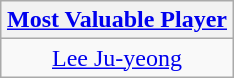<table class=wikitable style="text-align:center; margin:auto">
<tr>
<th><a href='#'>Most Valuable Player</a></th>
</tr>
<tr>
<td> <a href='#'>Lee Ju-yeong</a></td>
</tr>
</table>
